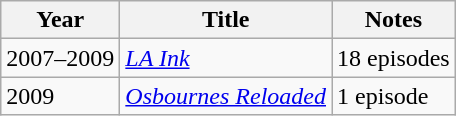<table class="wikitable sortable">
<tr>
<th>Year</th>
<th>Title</th>
<th>Notes</th>
</tr>
<tr>
<td>2007–2009</td>
<td><em><a href='#'>LA Ink</a></em></td>
<td>18 episodes</td>
</tr>
<tr>
<td>2009</td>
<td><em><a href='#'>Osbournes Reloaded</a></em></td>
<td>1 episode</td>
</tr>
</table>
